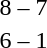<table style="text-align:center">
<tr>
<th width=200></th>
<th width=100></th>
<th width=200></th>
</tr>
<tr>
<td align=right><strong></strong></td>
<td>8 – 7</td>
<td align=left></td>
</tr>
<tr>
<td align=right><strong></strong></td>
<td>6 – 1</td>
<td align=left></td>
</tr>
</table>
